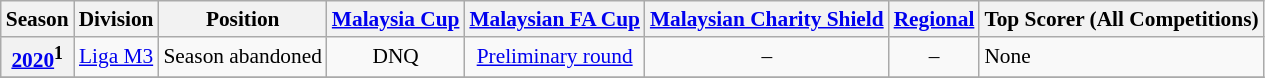<table class="wikitable" style="font-size:89%;">
<tr>
<th>Season</th>
<th>Division</th>
<th>Position</th>
<th><a href='#'>Malaysia Cup</a></th>
<th><a href='#'>Malaysian FA Cup</a></th>
<th><a href='#'>Malaysian Charity Shield</a></th>
<th><a href='#'>Regional</a></th>
<th>Top Scorer (All Competitions)</th>
</tr>
<tr>
<th style="text-align:center;"><a href='#'>2020</a><sup>1</sup></th>
<td style="text-align:center;"><a href='#'>Liga M3</a></td>
<td style="text-align:center;">Season abandoned</td>
<td style="text-align:center;">DNQ</td>
<td style="text-align:center;"><a href='#'>Preliminary round</a></td>
<td style="text-align:center;">–</td>
<td style="text-align:center;">–</td>
<td>None</td>
</tr>
<tr>
</tr>
</table>
